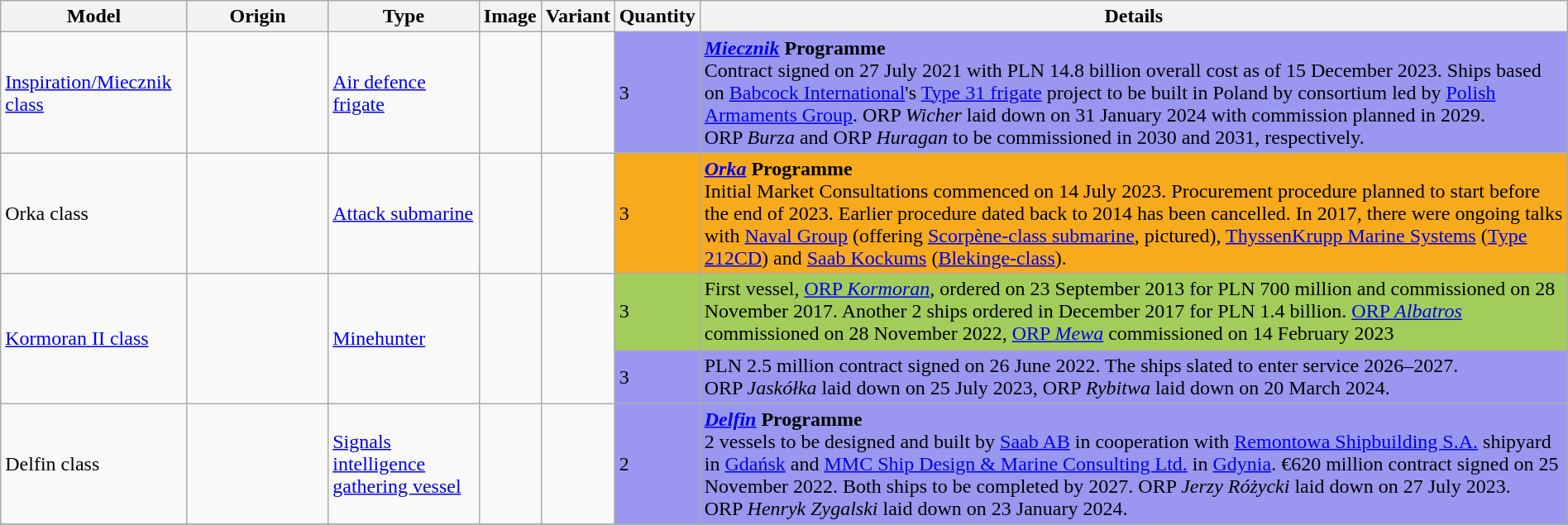<table class="wikitable" width="100%">
<tr>
<th>Model</th>
<th width="9%">Origin</th>
<th>Type</th>
<th>Image</th>
<th>Variant</th>
<th>Quantity</th>
<th>Details</th>
</tr>
<tr>
<td><a href='#'>Inspiration/Miecznik class</a></td>
<td><br></td>
<td><a href='#'>Air defence frigate</a></td>
<td></td>
<td></td>
<td style="background:#9997f0">3</td>
<td style="background:#9997f0"><strong><a href='#'><em>Miecznik</em></a> Programme</strong><br>Contract signed on 27 July 2021 with PLN 14.8 billion overall cost as of 15 December 2023. Ships based on <a href='#'>Babcock International</a>'s <a href='#'>Type 31 frigate</a> project to be built in Poland by consortium led by <a href='#'>Polish Armaments Group</a>. ORP <em>Wicher</em> laid down on 31 January 2024 with commission planned in 2029. ORP <em>Burza</em> and ORP <em>Huragan</em> to be commissioned in 2030 and 2031, respectively.</td>
</tr>
<tr>
<td>Orka class</td>
<td></td>
<td><a href='#'>Attack submarine</a></td>
<td></td>
<td></td>
<td style="background:#f7aa1b">3</td>
<td style="background:#f7aa1b"><strong><a href='#'><em>Orka</em></a> Programme</strong><br>Initial Market Consultations commenced on 14 July 2023. Procurement procedure planned to start before the end of 2023. Earlier procedure dated back to 2014 has been cancelled. In 2017, there were ongoing talks with <a href='#'>Naval Group</a> (offering <a href='#'>Scorpène-class submarine</a>, pictured), <a href='#'>ThyssenKrupp Marine Systems</a> (<a href='#'>Type 212CD</a>) and <a href='#'>Saab Kockums</a> (<a href='#'>Blekinge-class</a>).</td>
</tr>
<tr>
<td rowspan=2><a href='#'>Kormoran II class</a></td>
<td rowspan=2></td>
<td rowspan=2><a href='#'>Minehunter</a></td>
<td rowspan=2></td>
<td rowspan=2></td>
<td style="background:#a2cd5a">3</td>
<td style="background:#a2cd5a">First vessel, <a href='#'>ORP <em>Kormoran</em></a>, ordered on 23 September 2013 for PLN 700 million and commissioned on 28 November 2017. Another 2 ships ordered in December 2017 for PLN 1.4 billion. <a href='#'>ORP <em>Albatros</em></a> commissioned on 28 November 2022, <a href='#'>ORP <em>Mewa</em></a> commissioned on 14 February 2023</td>
</tr>
<tr>
<td style="background:#9997f0">3</td>
<td style="background:#9997f0">PLN 2.5 million contract signed on 26 June 2022. The ships slated to enter service 2026–2027. ORP <em>Jaskółka</em> laid down on 25 July 2023, ORP <em>Rybitwa</em> laid down on 20 March 2024.</td>
</tr>
<tr>
<td>Delfin class</td>
<td><br></td>
<td><a href='#'>Signals intelligence gathering vessel</a></td>
<td></td>
<td></td>
<td style="background:#9997f0">2</td>
<td style="background:#9997f0"><strong><a href='#'><em>Delfin</em></a> Programme</strong><br>2 vessels to be designed and built by <a href='#'>Saab AB</a> in cooperation with <a href='#'>Remontowa Shipbuilding S.A.</a> shipyard in <a href='#'>Gdańsk</a> and <a href='#'>MMC Ship Design & Marine Consulting Ltd.</a> in <a href='#'>Gdynia</a>. €620 million contract signed on 25 November 2022. Both ships to be completed by 2027. ORP <em>Jerzy Różycki</em> laid down on 27 July 2023. ORP <em>Henryk Zygalski</em> laid down on 23 January 2024.</td>
</tr>
<tr>
</tr>
</table>
